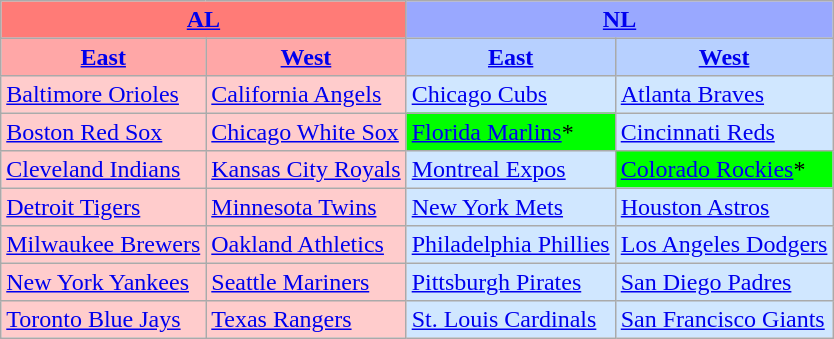<table class="wikitable" style="font-size:100%;line-height:1.1;">
<tr>
<th colspan="2" style="background-color: #FF7B77;"><a href='#'>AL</a></th>
<th colspan="2" style="background-color: #99A8FF;"><a href='#'>NL</a></th>
</tr>
<tr>
<th style="background-color: #FFA7A7;"><a href='#'>East</a></th>
<th style="background-color: #FFA7A7;"><a href='#'>West</a></th>
<th style="background-color: #B7D0FF;"><a href='#'>East</a></th>
<th style="background-color: #B7D0FF;"><a href='#'>West</a></th>
</tr>
<tr>
<td style="background-color: #FFCCCC;"><a href='#'>Baltimore Orioles</a></td>
<td style="background-color: #FFCCCC;"><a href='#'>California Angels</a></td>
<td style="background-color: #D0E7FF;"><a href='#'>Chicago Cubs</a></td>
<td style="background-color: #D0E7FF;"><a href='#'>Atlanta Braves</a></td>
</tr>
<tr>
<td style="background-color: #FFCCCC;"><a href='#'>Boston Red Sox</a></td>
<td style="background-color: #FFCCCC;"><a href='#'>Chicago White Sox</a></td>
<td style="background-color: #00FF00;"><a href='#'>Florida Marlins</a>*</td>
<td style="background-color: #D0E7FF;"><a href='#'>Cincinnati Reds</a></td>
</tr>
<tr>
<td style="background-color: #FFCCCC;"><a href='#'>Cleveland Indians</a></td>
<td style="background-color: #FFCCCC;"><a href='#'>Kansas City Royals</a></td>
<td style="background-color: #D0E7FF;"><a href='#'>Montreal Expos</a></td>
<td style="background-color: #00FF00;"><a href='#'>Colorado Rockies</a>*</td>
</tr>
<tr>
<td style="background-color: #FFCCCC;"><a href='#'>Detroit Tigers</a></td>
<td style="background-color: #FFCCCC;"><a href='#'>Minnesota Twins</a></td>
<td style="background-color: #D0E7FF;"><a href='#'>New York Mets</a></td>
<td style="background-color: #D0E7FF;"><a href='#'>Houston Astros</a></td>
</tr>
<tr>
<td style="background-color: #FFCCCC;"><a href='#'>Milwaukee Brewers</a></td>
<td style="background-color: #FFCCCC;"><a href='#'>Oakland Athletics</a></td>
<td style="background-color: #D0E7FF;"><a href='#'>Philadelphia Phillies</a></td>
<td style="background-color: #D0E7FF;"><a href='#'>Los Angeles Dodgers</a></td>
</tr>
<tr>
<td style="background-color: #FFCCCC;"><a href='#'>New York Yankees</a></td>
<td style="background-color: #FFCCCC;"><a href='#'>Seattle Mariners</a></td>
<td style="background-color: #D0E7FF;"><a href='#'>Pittsburgh Pirates</a></td>
<td style="background-color: #D0E7FF;"><a href='#'>San Diego Padres</a></td>
</tr>
<tr>
<td style="background-color: #FFCCCC;"><a href='#'>Toronto Blue Jays</a></td>
<td style="background-color: #FFCCCC;"><a href='#'>Texas Rangers</a></td>
<td style="background-color: #D0E7FF;"><a href='#'>St. Louis Cardinals</a></td>
<td style="background-color: #D0E7FF;"><a href='#'>San Francisco Giants</a></td>
</tr>
</table>
